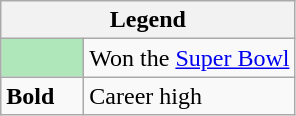<table class="wikitable mw-collapsible mw-collapsed">
<tr>
<th colspan="2">Legend</th>
</tr>
<tr>
<td style="background:#afe6ba; width:3em;"></td>
<td>Won the <a href='#'>Super Bowl</a></td>
</tr>
<tr>
<td><strong>Bold</strong></td>
<td>Career high</td>
</tr>
</table>
